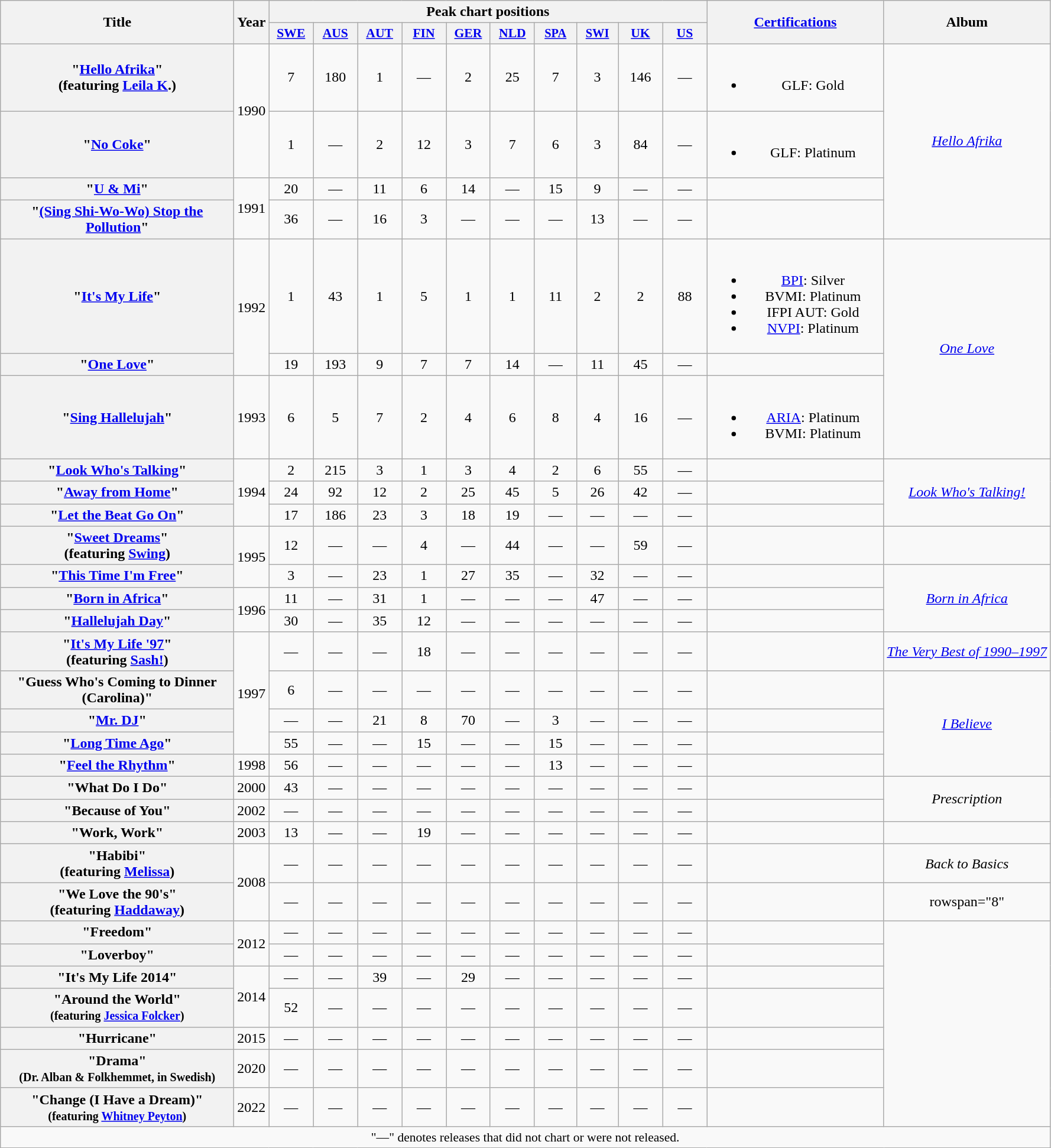<table class="wikitable plainrowheaders" style="text-align:center;">
<tr>
<th scope="col" rowspan="2" style="width:16em;">Title</th>
<th scope="col" rowspan="2">Year</th>
<th scope="col" colspan="10">Peak chart positions</th>
<th scope="col" rowspan="2" style="width:12em;"><a href='#'>Certifications</a></th>
<th scope="col" rowspan="2">Album</th>
</tr>
<tr>
<th style="width:3em;font-size:90%"><a href='#'>SWE</a><br></th>
<th style="width:3em;font-size:90%"><a href='#'>AUS</a><br></th>
<th style="width:3em;font-size:90%"><a href='#'>AUT</a><br></th>
<th style="width:3em;font-size:90%"><a href='#'>FIN</a><br></th>
<th style="width:3em;font-size:90%"><a href='#'>GER</a><br></th>
<th style="width:3em;font-size:90%"><a href='#'>NLD</a><br></th>
<th style="width:3em;font-size:85%"><a href='#'>SPA</a><br></th>
<th style="width:3em;font-size:85%"><a href='#'>SWI</a><br></th>
<th style="width:3em;font-size:90%"><a href='#'>UK</a><br></th>
<th style="width:3em;font-size:90%"><a href='#'>US</a><br></th>
</tr>
<tr>
<th scope="row">"<a href='#'>Hello Afrika</a>"<br><span>(featuring <a href='#'>Leila K</a>.)</span></th>
<td rowspan="2">1990</td>
<td>7</td>
<td>180</td>
<td>1</td>
<td>—</td>
<td>2</td>
<td>25</td>
<td>7</td>
<td>3</td>
<td>146</td>
<td>—</td>
<td><br><ul><li>GLF: Gold</li></ul></td>
<td rowspan="4"><em><a href='#'>Hello Afrika</a></em></td>
</tr>
<tr>
<th scope="row">"<a href='#'>No Coke</a>"</th>
<td>1</td>
<td>—</td>
<td>2</td>
<td>12</td>
<td>3</td>
<td>7</td>
<td>6</td>
<td>3</td>
<td>84</td>
<td>—</td>
<td><br><ul><li>GLF: Platinum</li></ul></td>
</tr>
<tr>
<th scope="row">"<a href='#'>U & Mi</a>"</th>
<td rowspan="2">1991</td>
<td>20</td>
<td>—</td>
<td>11</td>
<td>6</td>
<td>14</td>
<td>—</td>
<td>15</td>
<td>9</td>
<td>—</td>
<td>—</td>
<td></td>
</tr>
<tr>
<th scope="row">"<a href='#'>(Sing Shi-Wo-Wo) Stop the Pollution</a>"</th>
<td>36</td>
<td>—</td>
<td>16</td>
<td>3</td>
<td>—</td>
<td>—</td>
<td>—</td>
<td>13</td>
<td>—</td>
<td>—</td>
<td></td>
</tr>
<tr>
<th scope="row">"<a href='#'>It's My Life</a>"</th>
<td rowspan="2">1992</td>
<td>1</td>
<td>43</td>
<td>1</td>
<td>5</td>
<td>1</td>
<td>1</td>
<td>11</td>
<td>2</td>
<td>2</td>
<td>88</td>
<td><br><ul><li><a href='#'>BPI</a>: Silver</li><li>BVMI: Platinum</li><li>IFPI AUT: Gold</li><li><a href='#'>NVPI</a>: Platinum</li></ul></td>
<td rowspan="3"><em><a href='#'>One Love</a></em></td>
</tr>
<tr>
<th scope="row">"<a href='#'>One Love</a>"</th>
<td>19</td>
<td>193</td>
<td>9</td>
<td>7</td>
<td>7</td>
<td>14</td>
<td>—</td>
<td>11</td>
<td>45</td>
<td>—</td>
<td></td>
</tr>
<tr>
<th scope="row">"<a href='#'>Sing Hallelujah</a>"</th>
<td>1993</td>
<td>6</td>
<td>5</td>
<td>7</td>
<td>2</td>
<td>4</td>
<td>6</td>
<td>8</td>
<td>4</td>
<td>16</td>
<td>—</td>
<td><br><ul><li><a href='#'>ARIA</a>: Platinum</li><li>BVMI: Platinum</li></ul></td>
</tr>
<tr>
<th scope="row">"<a href='#'>Look Who's Talking</a>"</th>
<td rowspan="3">1994</td>
<td>2</td>
<td>215</td>
<td>3</td>
<td>1</td>
<td>3</td>
<td>4</td>
<td>2</td>
<td>6</td>
<td>55</td>
<td>—</td>
<td></td>
<td rowspan="3"><em><a href='#'>Look Who's Talking!</a></em></td>
</tr>
<tr>
<th scope="row">"<a href='#'>Away from Home</a>"</th>
<td>24</td>
<td>92</td>
<td>12</td>
<td>2</td>
<td>25</td>
<td>45</td>
<td>5</td>
<td>26</td>
<td>42</td>
<td>—</td>
<td></td>
</tr>
<tr>
<th scope="row">"<a href='#'>Let the Beat Go On</a>"</th>
<td>17</td>
<td>186</td>
<td>23</td>
<td>3</td>
<td>18</td>
<td>19</td>
<td>—</td>
<td>—</td>
<td>—</td>
<td>—</td>
<td></td>
</tr>
<tr>
<th scope="row">"<a href='#'>Sweet Dreams</a>"<br><span>(featuring <a href='#'>Swing</a>)</span></th>
<td rowspan="2">1995</td>
<td>12</td>
<td>—</td>
<td>—</td>
<td>4</td>
<td>—</td>
<td>44</td>
<td>—</td>
<td>—</td>
<td>59</td>
<td>—</td>
<td></td>
<td></td>
</tr>
<tr>
<th scope="row">"<a href='#'>This Time I'm Free</a>"</th>
<td>3</td>
<td>—</td>
<td>23</td>
<td>1</td>
<td>27</td>
<td>35</td>
<td>—</td>
<td>32</td>
<td>—</td>
<td>—</td>
<td></td>
<td rowspan="3"><em><a href='#'>Born in Africa</a></em></td>
</tr>
<tr>
<th scope="row">"<a href='#'>Born in Africa</a>"</th>
<td rowspan="2">1996</td>
<td>11</td>
<td>—</td>
<td>31</td>
<td>1</td>
<td>—</td>
<td>—</td>
<td>—</td>
<td>47</td>
<td>—</td>
<td>—</td>
<td></td>
</tr>
<tr>
<th scope="row">"<a href='#'>Hallelujah Day</a>"</th>
<td>30</td>
<td>—</td>
<td>35</td>
<td>12</td>
<td>—</td>
<td>—</td>
<td>—</td>
<td>—</td>
<td>—</td>
<td>—</td>
<td></td>
</tr>
<tr>
<th scope="row">"<a href='#'>It's My Life '97</a>"<br><span>(featuring <a href='#'>Sash!</a>)</span></th>
<td rowspan="4">1997</td>
<td>—</td>
<td>—</td>
<td>—</td>
<td>18</td>
<td>—</td>
<td>—</td>
<td>—</td>
<td>—</td>
<td>—</td>
<td>—</td>
<td></td>
<td><em><a href='#'>The Very Best of 1990–1997</a></em></td>
</tr>
<tr>
<th scope="row">"Guess Who's Coming to Dinner (Carolina)"</th>
<td>6</td>
<td>—</td>
<td>—</td>
<td>—</td>
<td>—</td>
<td>—</td>
<td>—</td>
<td>—</td>
<td>—</td>
<td>—</td>
<td></td>
<td rowspan="4"><em><a href='#'>I Believe</a></em></td>
</tr>
<tr>
<th scope="row">"<a href='#'>Mr. DJ</a>"</th>
<td>—</td>
<td>—</td>
<td>21</td>
<td>8</td>
<td>70</td>
<td>—</td>
<td>3</td>
<td>—</td>
<td>—</td>
<td>—</td>
<td></td>
</tr>
<tr>
<th scope="row">"<a href='#'>Long Time Ago</a>"</th>
<td>55</td>
<td>—</td>
<td>—</td>
<td>15</td>
<td>—</td>
<td>—</td>
<td>15</td>
<td>—</td>
<td>—</td>
<td>—</td>
<td></td>
</tr>
<tr>
<th scope="row">"<a href='#'>Feel the Rhythm</a>"</th>
<td>1998</td>
<td>56</td>
<td>—</td>
<td>—</td>
<td>—</td>
<td>—</td>
<td>—</td>
<td>13</td>
<td>—</td>
<td>—</td>
<td>—</td>
<td></td>
</tr>
<tr>
<th scope="row">"What Do I Do"</th>
<td>2000</td>
<td>43</td>
<td>—</td>
<td>—</td>
<td>—</td>
<td>—</td>
<td>—</td>
<td>—</td>
<td>—</td>
<td>—</td>
<td>—</td>
<td></td>
<td rowspan="2"><em>Prescription</em></td>
</tr>
<tr>
<th scope="row">"Because of You"</th>
<td>2002</td>
<td>—</td>
<td>—</td>
<td>—</td>
<td>—</td>
<td>—</td>
<td>—</td>
<td>—</td>
<td>—</td>
<td>—</td>
<td>—</td>
<td></td>
</tr>
<tr>
<th scope="row">"Work, Work"</th>
<td>2003</td>
<td>13</td>
<td>—</td>
<td>—</td>
<td>19</td>
<td>—</td>
<td>—</td>
<td>—</td>
<td>—</td>
<td>—</td>
<td>—</td>
<td></td>
<td></td>
</tr>
<tr>
<th scope="row">"Habibi"<br><span>(featuring <a href='#'>Melissa</a>)</span></th>
<td rowspan="2">2008</td>
<td>—</td>
<td>—</td>
<td>—</td>
<td>—</td>
<td>—</td>
<td>—</td>
<td>—</td>
<td>—</td>
<td>—</td>
<td>—</td>
<td></td>
<td><em>Back to Basics</em></td>
</tr>
<tr>
<th scope="row">"We Love the 90's"<br><span>(featuring <a href='#'>Haddaway</a>)</span></th>
<td>—</td>
<td>—</td>
<td>—</td>
<td>—</td>
<td>—</td>
<td>—</td>
<td>—</td>
<td>—</td>
<td>—</td>
<td>—</td>
<td></td>
<td>rowspan="8" </td>
</tr>
<tr>
<th scope="row">"Freedom"</th>
<td rowspan="2">2012</td>
<td>—</td>
<td>—</td>
<td>—</td>
<td>—</td>
<td>—</td>
<td>—</td>
<td>—</td>
<td>—</td>
<td>—</td>
<td>—</td>
<td></td>
</tr>
<tr>
<th scope="row">"Loverboy"</th>
<td>—</td>
<td>—</td>
<td>—</td>
<td>—</td>
<td>—</td>
<td>—</td>
<td>—</td>
<td>—</td>
<td>—</td>
<td>—</td>
<td></td>
</tr>
<tr>
<th scope="row">"It's My Life 2014"</th>
<td rowspan="2">2014</td>
<td>—</td>
<td>—</td>
<td>39</td>
<td>—</td>
<td>29</td>
<td>—</td>
<td>—</td>
<td>—</td>
<td>—</td>
<td>—</td>
<td></td>
</tr>
<tr>
<th scope="row">"Around the World"<br><small>(featuring <a href='#'>Jessica Folcker</a>)</small></th>
<td>52</td>
<td>—</td>
<td>—</td>
<td>—</td>
<td>—</td>
<td>—</td>
<td>—</td>
<td>—</td>
<td>—</td>
<td>—</td>
<td></td>
</tr>
<tr>
<th scope="row">"Hurricane"</th>
<td>2015</td>
<td>—</td>
<td>—</td>
<td>—</td>
<td>—</td>
<td>—</td>
<td>—</td>
<td>—</td>
<td>—</td>
<td>—</td>
<td>—</td>
<td></td>
</tr>
<tr>
<th scope="row">"Drama"<br><small>(Dr. Alban & Folkhemmet, in Swedish)</small></th>
<td>2020</td>
<td>—</td>
<td>—</td>
<td>—</td>
<td>—</td>
<td>—</td>
<td>—</td>
<td>—</td>
<td>—</td>
<td>—</td>
<td>—</td>
<td></td>
</tr>
<tr>
<th scope="row">"Change (I Have a Dream)"<br><small>(featuring <a href='#'>Whitney Peyton</a>)</small></th>
<td>2022</td>
<td>—</td>
<td>—</td>
<td>—</td>
<td>—</td>
<td>—</td>
<td>—</td>
<td>—</td>
<td>—</td>
<td>—</td>
<td>—</td>
<td></td>
</tr>
<tr>
<td align="center" colspan="14" style="font-size:90%">"—" denotes releases that did not chart or were not released.</td>
</tr>
</table>
